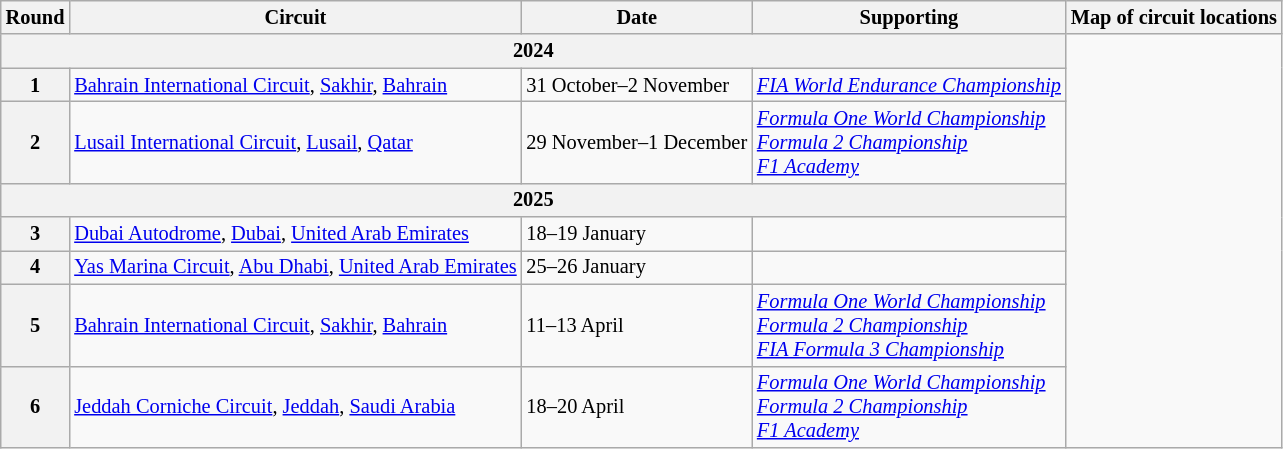<table class="wikitable" style="font-size: 85%;">
<tr>
<th>Round</th>
<th>Circuit</th>
<th>Date</th>
<th>Supporting</th>
<th>Map of circuit locations</th>
</tr>
<tr>
<th colspan="4">2024</th>
<td rowspan="8"></td>
</tr>
<tr>
<th>1</th>
<td> <a href='#'>Bahrain International Circuit</a>, <a href='#'>Sakhir</a>, <a href='#'>Bahrain</a></td>
<td>31 October–2 November</td>
<td><a href='#'><em>FIA World Endurance Championship</em></a></td>
</tr>
<tr>
<th>2</th>
<td> <a href='#'>Lusail International Circuit</a>, <a href='#'>Lusail</a>, <a href='#'>Qatar</a></td>
<td>29 November–1 December</td>
<td><em><a href='#'>Formula One World Championship</a><br><a href='#'>Formula 2 Championship</a><br><a href='#'>F1 Academy</a></em></td>
</tr>
<tr>
<th colspan="4">2025</th>
</tr>
<tr>
<th>3</th>
<td> <a href='#'>Dubai Autodrome</a>, <a href='#'>Dubai</a>, <a href='#'>United Arab Emirates</a></td>
<td>18–19 January</td>
<td></td>
</tr>
<tr>
<th>4</th>
<td> <a href='#'>Yas Marina Circuit</a>, <a href='#'>Abu Dhabi</a>, <a href='#'>United Arab Emirates</a></td>
<td>25–26 January</td>
<td></td>
</tr>
<tr>
<th>5</th>
<td> <a href='#'>Bahrain International Circuit</a>, <a href='#'>Sakhir</a>, <a href='#'>Bahrain</a></td>
<td>11–13 April</td>
<td><em><a href='#'>Formula One World Championship</a><br><a href='#'>Formula 2 Championship</a><br><a href='#'>FIA Formula 3 Championship</a></em></td>
</tr>
<tr>
<th>6</th>
<td> <a href='#'>Jeddah Corniche Circuit</a>, <a href='#'>Jeddah</a>, <a href='#'>Saudi Arabia</a></td>
<td>18–20 April</td>
<td><em><a href='#'>Formula One World Championship</a><br><a href='#'>Formula 2 Championship</a><br><a href='#'>F1 Academy</a></em></td>
</tr>
</table>
